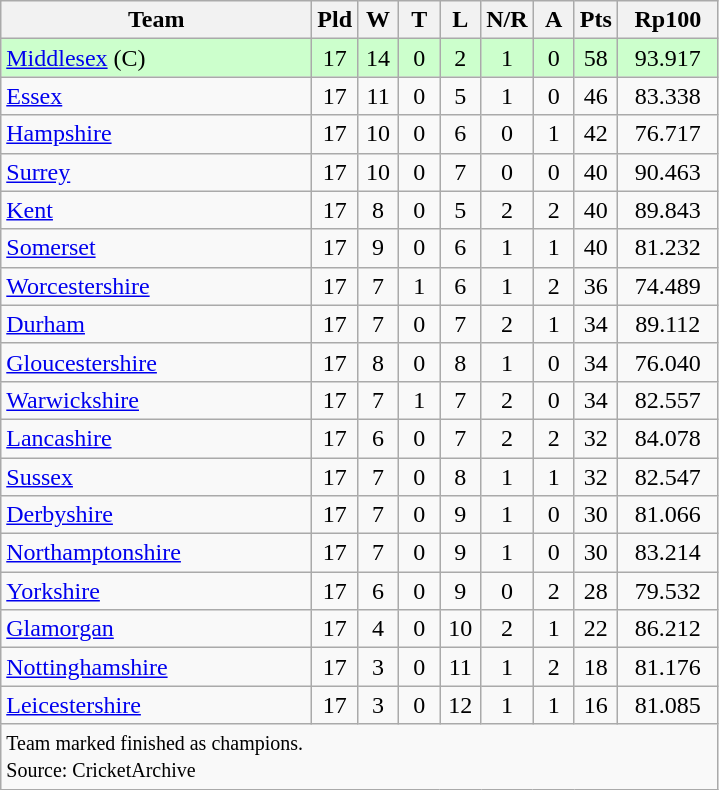<table class="wikitable" style="text-align: center;">
<tr>
<th width=200>Team</th>
<th width=20>Pld</th>
<th width=20>W</th>
<th width=20>T</th>
<th width=20>L</th>
<th width=20>N/R</th>
<th width=20>A</th>
<th width=20>Pts</th>
<th width=60>Rp100</th>
</tr>
<tr bgcolor="#ccffcc">
<td align=left><a href='#'>Middlesex</a> (C)</td>
<td>17</td>
<td>14</td>
<td>0</td>
<td>2</td>
<td>1</td>
<td>0</td>
<td>58</td>
<td>93.917</td>
</tr>
<tr>
<td align=left><a href='#'>Essex</a></td>
<td>17</td>
<td>11</td>
<td>0</td>
<td>5</td>
<td>1</td>
<td>0</td>
<td>46</td>
<td>83.338</td>
</tr>
<tr>
<td align=left><a href='#'>Hampshire</a></td>
<td>17</td>
<td>10</td>
<td>0</td>
<td>6</td>
<td>0</td>
<td>1</td>
<td>42</td>
<td>76.717</td>
</tr>
<tr>
<td align=left><a href='#'>Surrey</a></td>
<td>17</td>
<td>10</td>
<td>0</td>
<td>7</td>
<td>0</td>
<td>0</td>
<td>40</td>
<td>90.463</td>
</tr>
<tr>
<td align=left><a href='#'>Kent</a></td>
<td>17</td>
<td>8</td>
<td>0</td>
<td>5</td>
<td>2</td>
<td>2</td>
<td>40</td>
<td>89.843</td>
</tr>
<tr>
<td align=left><a href='#'>Somerset</a></td>
<td>17</td>
<td>9</td>
<td>0</td>
<td>6</td>
<td>1</td>
<td>1</td>
<td>40</td>
<td>81.232</td>
</tr>
<tr>
<td align=left><a href='#'>Worcestershire</a></td>
<td>17</td>
<td>7</td>
<td>1</td>
<td>6</td>
<td>1</td>
<td>2</td>
<td>36</td>
<td>74.489</td>
</tr>
<tr>
<td align=left><a href='#'>Durham</a></td>
<td>17</td>
<td>7</td>
<td>0</td>
<td>7</td>
<td>2</td>
<td>1</td>
<td>34</td>
<td>89.112</td>
</tr>
<tr>
<td align=left><a href='#'>Gloucestershire</a></td>
<td>17</td>
<td>8</td>
<td>0</td>
<td>8</td>
<td>1</td>
<td>0</td>
<td>34</td>
<td>76.040</td>
</tr>
<tr>
<td align=left><a href='#'>Warwickshire</a></td>
<td>17</td>
<td>7</td>
<td>1</td>
<td>7</td>
<td>2</td>
<td>0</td>
<td>34</td>
<td>82.557</td>
</tr>
<tr>
<td align=left><a href='#'>Lancashire</a></td>
<td>17</td>
<td>6</td>
<td>0</td>
<td>7</td>
<td>2</td>
<td>2</td>
<td>32</td>
<td>84.078</td>
</tr>
<tr>
<td align=left><a href='#'>Sussex</a></td>
<td>17</td>
<td>7</td>
<td>0</td>
<td>8</td>
<td>1</td>
<td>1</td>
<td>32</td>
<td>82.547</td>
</tr>
<tr>
<td align=left><a href='#'>Derbyshire</a></td>
<td>17</td>
<td>7</td>
<td>0</td>
<td>9</td>
<td>1</td>
<td>0</td>
<td>30</td>
<td>81.066</td>
</tr>
<tr>
<td align=left><a href='#'>Northamptonshire</a></td>
<td>17</td>
<td>7</td>
<td>0</td>
<td>9</td>
<td>1</td>
<td>0</td>
<td>30</td>
<td>83.214</td>
</tr>
<tr>
<td align=left><a href='#'>Yorkshire</a></td>
<td>17</td>
<td>6</td>
<td>0</td>
<td>9</td>
<td>0</td>
<td>2</td>
<td>28</td>
<td>79.532</td>
</tr>
<tr>
<td align=left><a href='#'>Glamorgan</a></td>
<td>17</td>
<td>4</td>
<td>0</td>
<td>10</td>
<td>2</td>
<td>1</td>
<td>22</td>
<td>86.212</td>
</tr>
<tr>
<td align=left><a href='#'>Nottinghamshire</a></td>
<td>17</td>
<td>3</td>
<td>0</td>
<td>11</td>
<td>1</td>
<td>2</td>
<td>18</td>
<td>81.176</td>
</tr>
<tr>
<td align=left><a href='#'>Leicestershire</a></td>
<td>17</td>
<td>3</td>
<td>0</td>
<td>12</td>
<td>1</td>
<td>1</td>
<td>16</td>
<td>81.085</td>
</tr>
<tr>
<td colspan="9" align="left"><small>Team marked  finished as champions.<br>Source: CricketArchive</small></td>
</tr>
</table>
